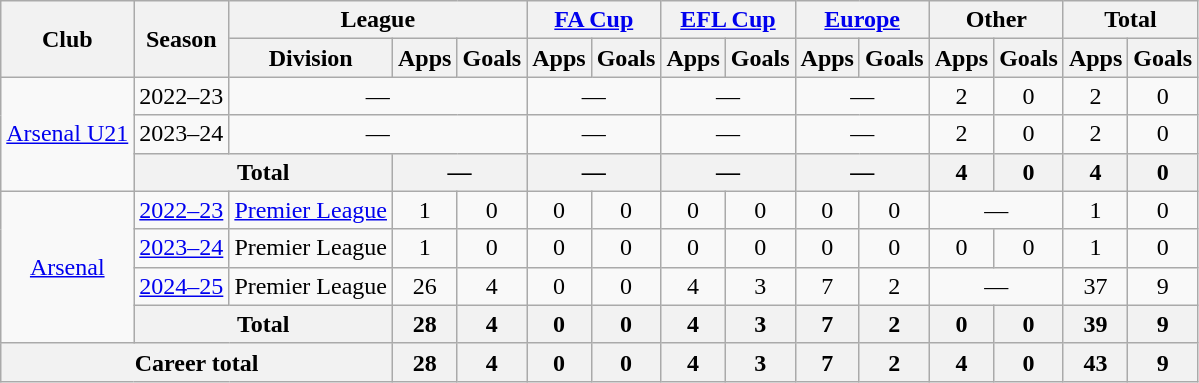<table class="wikitable" style="text-align: center;">
<tr>
<th rowspan="2">Club</th>
<th rowspan="2">Season</th>
<th colspan="3">League</th>
<th colspan="2"><a href='#'>FA Cup</a></th>
<th colspan="2"><a href='#'>EFL Cup</a></th>
<th colspan="2"><a href='#'>Europe</a></th>
<th colspan="2">Other</th>
<th colspan="2">Total</th>
</tr>
<tr>
<th>Division</th>
<th>Apps</th>
<th>Goals</th>
<th>Apps</th>
<th>Goals</th>
<th>Apps</th>
<th>Goals</th>
<th>Apps</th>
<th>Goals</th>
<th>Apps</th>
<th>Goals</th>
<th>Apps</th>
<th>Goals</th>
</tr>
<tr>
<td rowspan="3"><a href='#'>Arsenal U21</a></td>
<td>2022–23</td>
<td colspan="3">—</td>
<td colspan="2">—</td>
<td colspan="2">—</td>
<td colspan="2">—</td>
<td>2</td>
<td>0</td>
<td>2</td>
<td>0</td>
</tr>
<tr>
<td>2023–24</td>
<td colspan="3">—</td>
<td colspan="2">—</td>
<td colspan="2">—</td>
<td colspan="2">—</td>
<td>2</td>
<td>0</td>
<td>2</td>
<td>0</td>
</tr>
<tr>
<th colspan="2">Total</th>
<th colspan="2">—</th>
<th colspan="2">—</th>
<th colspan="2">—</th>
<th colspan="2">—</th>
<th>4</th>
<th>0</th>
<th>4</th>
<th>0</th>
</tr>
<tr>
<td rowspan="4"><a href='#'>Arsenal</a></td>
<td><a href='#'>2022–23</a></td>
<td><a href='#'>Premier League</a></td>
<td>1</td>
<td>0</td>
<td>0</td>
<td>0</td>
<td>0</td>
<td>0</td>
<td>0</td>
<td>0</td>
<td colspan="2">—</td>
<td>1</td>
<td>0</td>
</tr>
<tr>
<td><a href='#'>2023–24</a></td>
<td>Premier League</td>
<td>1</td>
<td>0</td>
<td>0</td>
<td>0</td>
<td>0</td>
<td>0</td>
<td>0</td>
<td>0</td>
<td>0</td>
<td>0</td>
<td>1</td>
<td>0</td>
</tr>
<tr>
<td><a href='#'>2024–25</a></td>
<td>Premier League</td>
<td>26</td>
<td>4</td>
<td>0</td>
<td>0</td>
<td>4</td>
<td>3</td>
<td>7</td>
<td>2</td>
<td colspan="2">—</td>
<td>37</td>
<td>9</td>
</tr>
<tr>
<th colspan="2">Total</th>
<th>28</th>
<th>4</th>
<th>0</th>
<th>0</th>
<th>4</th>
<th>3</th>
<th>7</th>
<th>2</th>
<th>0</th>
<th>0</th>
<th>39</th>
<th>9</th>
</tr>
<tr>
<th colspan="3">Career total</th>
<th>28</th>
<th>4</th>
<th>0</th>
<th>0</th>
<th>4</th>
<th>3</th>
<th>7</th>
<th>2</th>
<th>4</th>
<th>0</th>
<th>43</th>
<th>9</th>
</tr>
</table>
